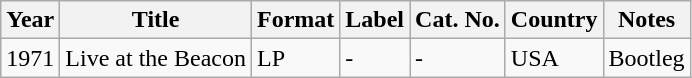<table class="wikitable" style="text-align:left">
<tr>
<th>Year</th>
<th>Title</th>
<th>Format</th>
<th>Label</th>
<th>Cat. No.</th>
<th>Country</th>
<th>Notes</th>
</tr>
<tr>
<td>1971</td>
<td>Live at the Beacon</td>
<td>LP</td>
<td>-</td>
<td>-</td>
<td>USA</td>
<td>Bootleg</td>
</tr>
</table>
